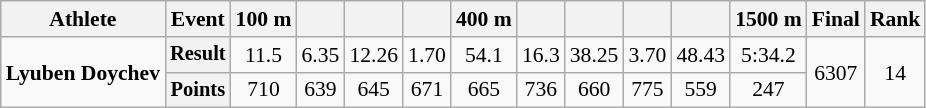<table class="wikitable" style="font-size:90%; text-align: center">
<tr>
<th>Athlete</th>
<th>Event</th>
<th>100 m</th>
<th></th>
<th></th>
<th></th>
<th>400 m</th>
<th></th>
<th></th>
<th></th>
<th></th>
<th>1500 m</th>
<th>Final</th>
<th>Rank</th>
</tr>
<tr align=center>
<td rowspan="2" style="text-align:left;"><strong>Lyuben Doychev</strong></td>
<th style="font-size:95%">Result</th>
<td>11.5</td>
<td>6.35</td>
<td>12.26</td>
<td>1.70</td>
<td>54.1</td>
<td>16.3</td>
<td>38.25</td>
<td>3.70</td>
<td>48.43</td>
<td>5:34.2</td>
<td rowspan=2>6307</td>
<td rowspan=2>14</td>
</tr>
<tr align=center>
<th style="font-size:95%">Points</th>
<td>710</td>
<td>639</td>
<td>645</td>
<td>671</td>
<td>665</td>
<td>736</td>
<td>660</td>
<td>775</td>
<td>559</td>
<td>247</td>
</tr>
</table>
